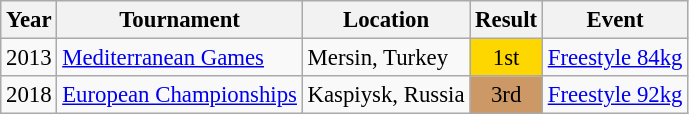<table class="wikitable" style="font-size:95%;">
<tr>
<th>Year</th>
<th>Tournament</th>
<th>Location</th>
<th>Result</th>
<th>Event</th>
</tr>
<tr>
<td>2013</td>
<td><a href='#'>Mediterranean Games</a></td>
<td> Mersin, Turkey</td>
<td align="center" bgcolor="gold">1st</td>
<td><a href='#'>Freestyle 84kg</a></td>
</tr>
<tr>
<td>2018</td>
<td><a href='#'>European Championships</a></td>
<td> Kaspiysk, Russia</td>
<td align="center" bgcolor="cc9966">3rd</td>
<td><a href='#'>Freestyle 92kg</a></td>
</tr>
</table>
